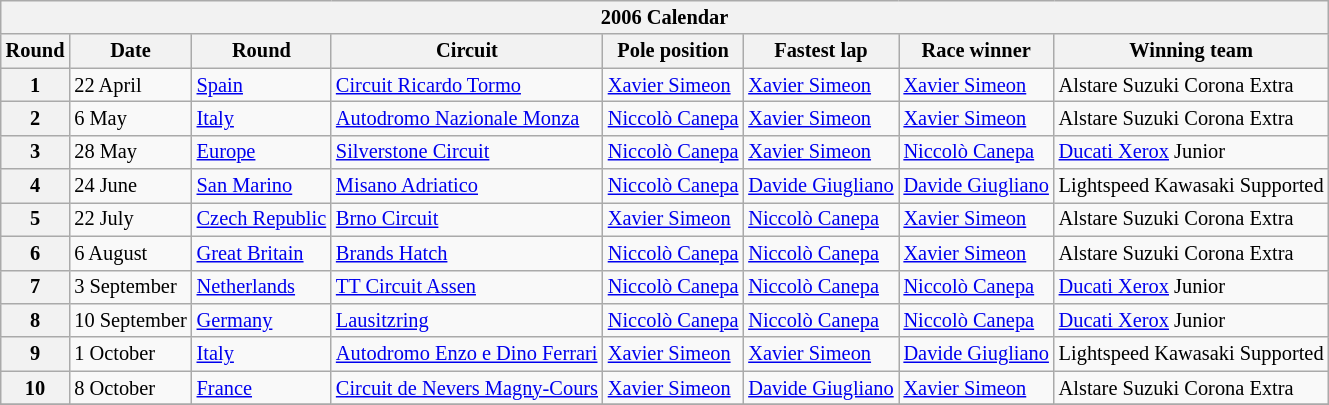<table class="wikitable" style="font-size: 85%; text-align: left">
<tr>
<th colspan=8>2006 Calendar</th>
</tr>
<tr>
<th>Round</th>
<th>Date</th>
<th>Round</th>
<th>Circuit</th>
<th>Pole position</th>
<th>Fastest lap</th>
<th>Race winner</th>
<th>Winning team</th>
</tr>
<tr>
<th>1</th>
<td>22 April</td>
<td> <a href='#'>Spain</a></td>
<td><a href='#'>Circuit Ricardo Tormo</a></td>
<td> <a href='#'>Xavier Simeon</a></td>
<td> <a href='#'>Xavier Simeon</a></td>
<td> <a href='#'>Xavier Simeon</a></td>
<td>Alstare Suzuki Corona Extra</td>
</tr>
<tr>
<th>2</th>
<td>6 May</td>
<td> <a href='#'>Italy</a></td>
<td><a href='#'>Autodromo Nazionale Monza</a></td>
<td> <a href='#'>Niccolò Canepa</a></td>
<td> <a href='#'>Xavier Simeon</a></td>
<td> <a href='#'>Xavier Simeon</a></td>
<td>Alstare Suzuki Corona Extra</td>
</tr>
<tr>
<th>3</th>
<td>28 May</td>
<td> <a href='#'>Europe</a></td>
<td><a href='#'>Silverstone Circuit</a></td>
<td> <a href='#'>Niccolò Canepa</a></td>
<td> <a href='#'>Xavier Simeon</a></td>
<td> <a href='#'>Niccolò Canepa</a></td>
<td><a href='#'>Ducati Xerox</a> Junior</td>
</tr>
<tr>
<th>4</th>
<td>24 June</td>
<td> <a href='#'>San Marino</a></td>
<td><a href='#'>Misano Adriatico</a></td>
<td> <a href='#'>Niccolò Canepa</a></td>
<td> <a href='#'>Davide Giugliano</a></td>
<td> <a href='#'>Davide Giugliano</a></td>
<td>Lightspeed Kawasaki Supported</td>
</tr>
<tr>
<th>5</th>
<td>22 July</td>
<td> <a href='#'>Czech Republic</a></td>
<td><a href='#'>Brno Circuit</a></td>
<td> <a href='#'>Xavier Simeon</a></td>
<td> <a href='#'>Niccolò Canepa</a></td>
<td> <a href='#'>Xavier Simeon</a></td>
<td>Alstare Suzuki Corona Extra</td>
</tr>
<tr>
<th>6</th>
<td>6 August</td>
<td> <a href='#'>Great Britain</a></td>
<td><a href='#'>Brands Hatch</a></td>
<td> <a href='#'>Niccolò Canepa</a></td>
<td> <a href='#'>Niccolò Canepa</a></td>
<td> <a href='#'>Xavier Simeon</a></td>
<td>Alstare Suzuki Corona Extra</td>
</tr>
<tr>
<th>7</th>
<td>3 September</td>
<td> <a href='#'>Netherlands</a></td>
<td><a href='#'>TT Circuit Assen</a></td>
<td> <a href='#'>Niccolò Canepa</a></td>
<td> <a href='#'>Niccolò Canepa</a></td>
<td> <a href='#'>Niccolò Canepa</a></td>
<td><a href='#'>Ducati Xerox</a> Junior</td>
</tr>
<tr>
<th>8</th>
<td>10 September</td>
<td> <a href='#'>Germany</a></td>
<td><a href='#'>Lausitzring</a></td>
<td> <a href='#'>Niccolò Canepa</a></td>
<td> <a href='#'>Niccolò Canepa</a></td>
<td> <a href='#'>Niccolò Canepa</a></td>
<td><a href='#'>Ducati Xerox</a> Junior</td>
</tr>
<tr>
<th>9</th>
<td>1 October</td>
<td> <a href='#'>Italy</a></td>
<td><a href='#'>Autodromo Enzo e Dino Ferrari</a></td>
<td> <a href='#'>Xavier Simeon</a></td>
<td> <a href='#'>Xavier Simeon</a></td>
<td> <a href='#'>Davide Giugliano</a></td>
<td>Lightspeed Kawasaki Supported</td>
</tr>
<tr>
<th>10</th>
<td>8 October</td>
<td> <a href='#'>France</a></td>
<td><a href='#'>Circuit de Nevers Magny-Cours</a></td>
<td> <a href='#'>Xavier Simeon</a></td>
<td> <a href='#'>Davide Giugliano</a></td>
<td> <a href='#'>Xavier Simeon</a></td>
<td>Alstare Suzuki Corona Extra</td>
</tr>
<tr>
</tr>
</table>
